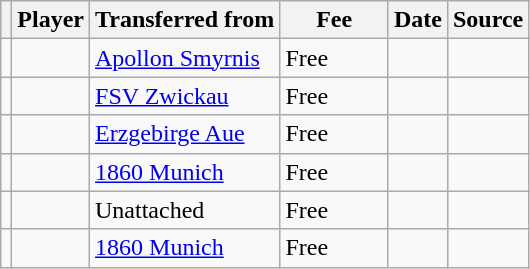<table class="wikitable plainrowheaders sortable">
<tr>
<th></th>
<th scope="col">Player</th>
<th>Transferred from</th>
<th style="width: 65px;">Fee</th>
<th scope="col">Date</th>
<th scope="col">Source</th>
</tr>
<tr>
<td align="center"></td>
<td></td>
<td> <a href='#'>Apollon Smyrnis</a></td>
<td>Free</td>
<td></td>
<td></td>
</tr>
<tr>
<td align="center"></td>
<td></td>
<td> <a href='#'>FSV Zwickau</a></td>
<td>Free</td>
<td></td>
<td></td>
</tr>
<tr>
<td align="center"></td>
<td></td>
<td> <a href='#'>Erzgebirge Aue</a></td>
<td>Free</td>
<td></td>
<td></td>
</tr>
<tr>
<td align="center"></td>
<td></td>
<td> <a href='#'>1860 Munich</a></td>
<td>Free</td>
<td></td>
<td></td>
</tr>
<tr>
<td align="center"></td>
<td></td>
<td>Unattached</td>
<td>Free</td>
<td></td>
<td></td>
</tr>
<tr>
<td align="center"></td>
<td></td>
<td> <a href='#'>1860 Munich</a></td>
<td>Free</td>
<td></td>
<td></td>
</tr>
</table>
